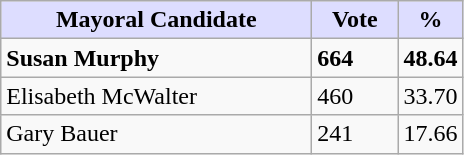<table class="wikitable">
<tr>
<th style="background:#ddf; width:200px;">Mayoral Candidate</th>
<th style="background:#ddf; width:50px;">Vote</th>
<th style="background:#ddf; width:30px;">%</th>
</tr>
<tr>
<td><strong>Susan Murphy</strong></td>
<td><strong>664</strong></td>
<td><strong>48.64</strong></td>
</tr>
<tr>
<td>Elisabeth McWalter</td>
<td>460</td>
<td>33.70</td>
</tr>
<tr>
<td>Gary Bauer</td>
<td>241</td>
<td>17.66</td>
</tr>
</table>
